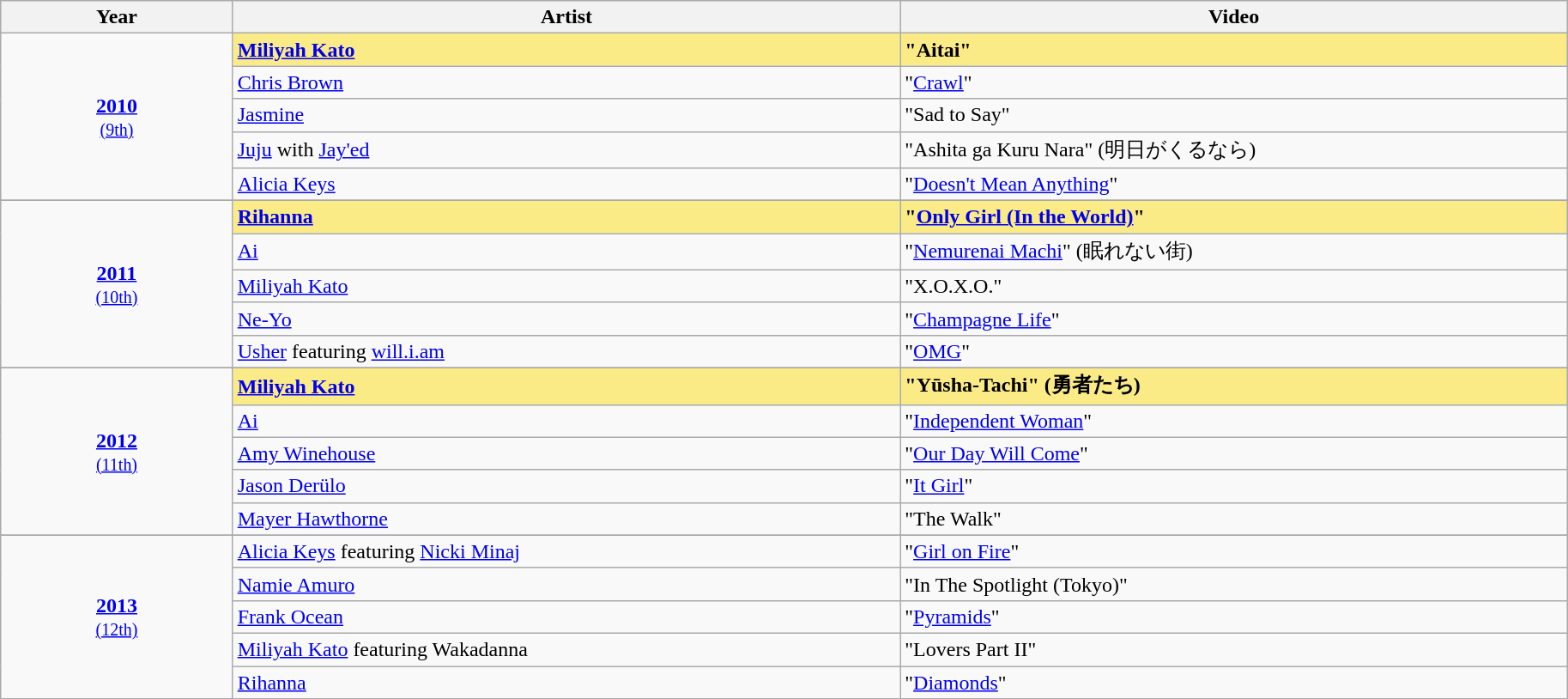<table class="sortable wikitable">
<tr>
<th width="8%">Year</th>
<th width="23%">Artist</th>
<th width="23%">Video</th>
</tr>
<tr>
<td rowspan=5 style="text-align:center"><strong><a href='#'>2010</a></strong><br><small><a href='#'>(9th)</a></small></td>
<td style="background:#FAEB86"><strong><a href='#'>Miliyah Kato</a></strong></td>
<td style="background:#FAEB86"><strong>"Aitai"</strong></td>
</tr>
<tr>
<td><a href='#'>Chris Brown</a></td>
<td>"<a href='#'>Crawl</a>"</td>
</tr>
<tr>
<td><a href='#'>Jasmine</a></td>
<td>"Sad to Say"</td>
</tr>
<tr>
<td><a href='#'>Juju</a> with <a href='#'>Jay'ed</a></td>
<td>"Ashita ga Kuru Nara" (明日がくるなら)</td>
</tr>
<tr>
<td><a href='#'>Alicia Keys</a></td>
<td>"<a href='#'>Doesn't Mean Anything</a>"</td>
</tr>
<tr>
</tr>
<tr>
<td rowspan=5 style="text-align:center"><strong><a href='#'>2011</a></strong><br><small><a href='#'>(10th)</a></small></td>
<td style="background:#FAEB86"><strong><a href='#'>Rihanna</a></strong></td>
<td style="background:#FAEB86"><strong>"<a href='#'>Only Girl (In the World)</a>"</strong></td>
</tr>
<tr>
<td><a href='#'>Ai</a></td>
<td>"<a href='#'>Nemurenai Machi</a>" (眠れない街)</td>
</tr>
<tr>
<td><a href='#'>Miliyah Kato</a></td>
<td>"X.O.X.O."</td>
</tr>
<tr>
<td><a href='#'>Ne-Yo</a></td>
<td>"<a href='#'>Champagne Life</a>"</td>
</tr>
<tr>
<td><a href='#'>Usher</a> featuring <a href='#'>will.i.am</a></td>
<td>"<a href='#'>OMG</a>"</td>
</tr>
<tr>
</tr>
<tr>
<td rowspan=5 style="text-align:center"><strong><a href='#'>2012</a></strong><br><small><a href='#'>(11th)</a></small></td>
<td style="background:#FAEB86"><strong><a href='#'>Miliyah Kato</a></strong></td>
<td style="background:#FAEB86"><strong>"Yūsha-Tachi" (勇者たち)</strong></td>
</tr>
<tr>
<td><a href='#'>Ai</a></td>
<td>"<a href='#'>Independent Woman</a>"</td>
</tr>
<tr>
<td><a href='#'>Amy Winehouse</a></td>
<td>"<a href='#'>Our Day Will Come</a>"</td>
</tr>
<tr>
<td><a href='#'>Jason Derülo</a></td>
<td>"<a href='#'>It Girl</a>"</td>
</tr>
<tr>
<td><a href='#'>Mayer Hawthorne</a></td>
<td>"The Walk"</td>
</tr>
<tr>
</tr>
<tr>
<td rowspan=5 style="text-align:center"><strong><a href='#'>2013</a></strong><br><small><a href='#'>(12th)</a></small></td>
<td><a href='#'>Alicia Keys</a> featuring <a href='#'>Nicki Minaj</a></td>
<td>"<a href='#'>Girl on Fire</a>"</td>
</tr>
<tr>
<td><a href='#'>Namie Amuro</a></td>
<td>"In The Spotlight (Tokyo)"</td>
</tr>
<tr>
<td><a href='#'>Frank Ocean</a></td>
<td>"<a href='#'>Pyramids</a>"</td>
</tr>
<tr>
<td><a href='#'>Miliyah Kato</a> featuring Wakadanna</td>
<td>"Lovers Part II"</td>
</tr>
<tr>
<td><a href='#'>Rihanna</a></td>
<td>"<a href='#'>Diamonds</a>"</td>
</tr>
</table>
